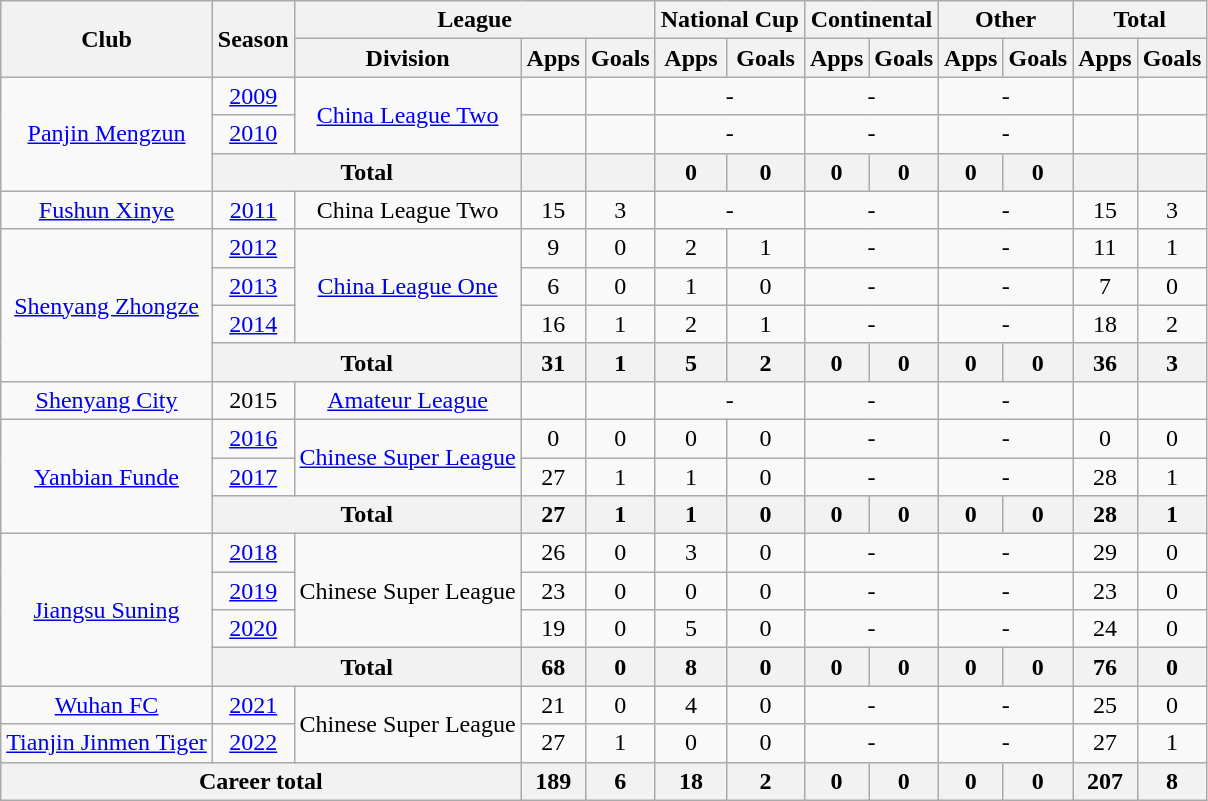<table class="wikitable" style="text-align: center">
<tr>
<th rowspan="2">Club</th>
<th rowspan="2">Season</th>
<th colspan="3">League</th>
<th colspan="2">National Cup</th>
<th colspan="2">Continental</th>
<th colspan="2">Other</th>
<th colspan="2">Total</th>
</tr>
<tr>
<th>Division</th>
<th>Apps</th>
<th>Goals</th>
<th>Apps</th>
<th>Goals</th>
<th>Apps</th>
<th>Goals</th>
<th>Apps</th>
<th>Goals</th>
<th>Apps</th>
<th>Goals</th>
</tr>
<tr>
<td rowspan="3"><a href='#'>Panjin Mengzun</a></td>
<td><a href='#'>2009</a></td>
<td rowspan="2"><a href='#'>China League Two</a></td>
<td></td>
<td></td>
<td colspan="2">-</td>
<td colspan="2">-</td>
<td colspan="2">-</td>
<td></td>
<td></td>
</tr>
<tr>
<td><a href='#'>2010</a></td>
<td></td>
<td></td>
<td colspan="2">-</td>
<td colspan="2">-</td>
<td colspan="2">-</td>
<td></td>
<td></td>
</tr>
<tr>
<th colspan="2"><strong>Total</strong></th>
<th></th>
<th></th>
<th>0</th>
<th>0</th>
<th>0</th>
<th>0</th>
<th>0</th>
<th>0</th>
<th></th>
<th></th>
</tr>
<tr>
<td><a href='#'>Fushun Xinye</a></td>
<td><a href='#'>2011</a></td>
<td>China League Two</td>
<td>15</td>
<td>3</td>
<td colspan="2">-</td>
<td colspan="2">-</td>
<td colspan="2">-</td>
<td>15</td>
<td>3</td>
</tr>
<tr>
<td rowspan="4"><a href='#'>Shenyang Zhongze</a></td>
<td><a href='#'>2012</a></td>
<td rowspan="3"><a href='#'>China League One</a></td>
<td>9</td>
<td>0</td>
<td>2</td>
<td>1</td>
<td colspan="2">-</td>
<td colspan="2">-</td>
<td>11</td>
<td>1</td>
</tr>
<tr>
<td><a href='#'>2013</a></td>
<td>6</td>
<td>0</td>
<td>1</td>
<td>0</td>
<td colspan="2">-</td>
<td colspan="2">-</td>
<td>7</td>
<td>0</td>
</tr>
<tr>
<td><a href='#'>2014</a></td>
<td>16</td>
<td>1</td>
<td>2</td>
<td>1</td>
<td colspan="2">-</td>
<td colspan="2">-</td>
<td>18</td>
<td>2</td>
</tr>
<tr>
<th colspan="2"><strong>Total</strong></th>
<th>31</th>
<th>1</th>
<th>5</th>
<th>2</th>
<th>0</th>
<th>0</th>
<th>0</th>
<th>0</th>
<th>36</th>
<th>3</th>
</tr>
<tr>
<td><a href='#'>Shenyang City</a></td>
<td>2015</td>
<td><a href='#'>Amateur League</a></td>
<td></td>
<td></td>
<td colspan="2">-</td>
<td colspan="2">-</td>
<td colspan="2">-</td>
<td></td>
<td></td>
</tr>
<tr>
<td rowspan="3"><a href='#'>Yanbian Funde</a></td>
<td><a href='#'>2016</a></td>
<td rowspan="2"><a href='#'>Chinese Super League</a></td>
<td>0</td>
<td>0</td>
<td>0</td>
<td>0</td>
<td colspan="2">-</td>
<td colspan="2">-</td>
<td>0</td>
<td>0</td>
</tr>
<tr>
<td><a href='#'>2017</a></td>
<td>27</td>
<td>1</td>
<td>1</td>
<td>0</td>
<td colspan="2">-</td>
<td colspan="2">-</td>
<td>28</td>
<td>1</td>
</tr>
<tr>
<th colspan="2"><strong>Total</strong></th>
<th>27</th>
<th>1</th>
<th>1</th>
<th>0</th>
<th>0</th>
<th>0</th>
<th>0</th>
<th>0</th>
<th>28</th>
<th>1</th>
</tr>
<tr>
<td rowspan=4><a href='#'>Jiangsu Suning</a></td>
<td><a href='#'>2018</a></td>
<td rowspan=3>Chinese Super League</td>
<td>26</td>
<td>0</td>
<td>3</td>
<td>0</td>
<td colspan="2">-</td>
<td colspan="2">-</td>
<td>29</td>
<td>0</td>
</tr>
<tr>
<td><a href='#'>2019</a></td>
<td>23</td>
<td>0</td>
<td>0</td>
<td>0</td>
<td colspan="2">-</td>
<td colspan="2">-</td>
<td>23</td>
<td>0</td>
</tr>
<tr>
<td><a href='#'>2020</a></td>
<td>19</td>
<td>0</td>
<td>5</td>
<td>0</td>
<td colspan="2">-</td>
<td colspan="2">-</td>
<td>24</td>
<td>0</td>
</tr>
<tr>
<th colspan="2"><strong>Total</strong></th>
<th>68</th>
<th>0</th>
<th>8</th>
<th>0</th>
<th>0</th>
<th>0</th>
<th>0</th>
<th>0</th>
<th>76</th>
<th>0</th>
</tr>
<tr>
<td><a href='#'>Wuhan FC</a></td>
<td><a href='#'>2021</a></td>
<td rowspan=2>Chinese Super League</td>
<td>21</td>
<td>0</td>
<td>4</td>
<td>0</td>
<td colspan="2">-</td>
<td colspan="2">-</td>
<td>25</td>
<td>0</td>
</tr>
<tr>
<td><a href='#'>Tianjin Jinmen Tiger</a></td>
<td><a href='#'>2022</a></td>
<td>27</td>
<td>1</td>
<td>0</td>
<td>0</td>
<td colspan="2">-</td>
<td colspan="2">-</td>
<td>27</td>
<td>1</td>
</tr>
<tr>
<th colspan=3>Career total</th>
<th>189</th>
<th>6</th>
<th>18</th>
<th>2</th>
<th>0</th>
<th>0</th>
<th>0</th>
<th>0</th>
<th>207</th>
<th>8</th>
</tr>
</table>
